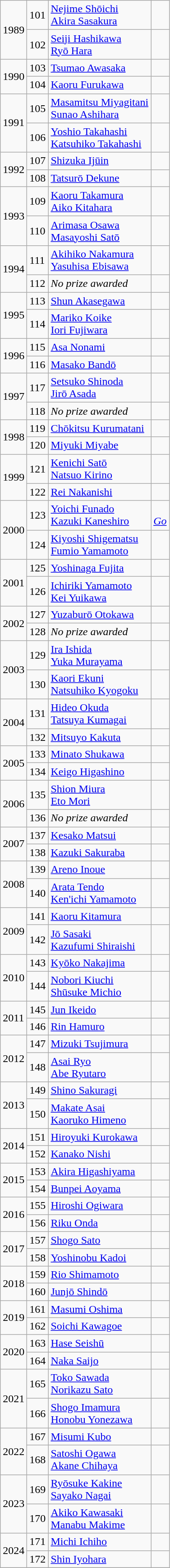<table class='wikitable'>
<tr>
<td rowspan=2>1989</td>
<td>101</td>
<td><a href='#'>Nejime Shōichi</a><br><a href='#'>Akira Sasakura</a></td>
<td><br></td>
</tr>
<tr>
<td>102</td>
<td><a href='#'>Seiji Hashikawa</a><br><a href='#'>Ryō Hara</a></td>
<td><br></td>
</tr>
<tr>
<td rowspan=2>1990</td>
<td>103</td>
<td><a href='#'>Tsumao Awasaka</a></td>
<td></td>
</tr>
<tr>
<td>104</td>
<td><a href='#'>Kaoru Furukawa</a></td>
<td></td>
</tr>
<tr>
<td rowspan=2>1991</td>
<td>105</td>
<td><a href='#'>Masamitsu Miyagitani</a><br><a href='#'>Sunao Ashihara</a></td>
<td><br></td>
</tr>
<tr>
<td>106</td>
<td><a href='#'>Yoshio Takahashi</a><br><a href='#'>Katsuhiko Takahashi</a></td>
<td><br></td>
</tr>
<tr>
<td rowspan=2>1992</td>
<td>107</td>
<td><a href='#'>Shizuka Ijūin</a></td>
<td></td>
</tr>
<tr>
<td>108</td>
<td><a href='#'>Tatsurō Dekune</a></td>
<td></td>
</tr>
<tr>
<td rowspan=2>1993</td>
<td>109</td>
<td><a href='#'>Kaoru Takamura</a><br><a href='#'>Aiko Kitahara</a></td>
<td><br></td>
</tr>
<tr>
<td>110</td>
<td><a href='#'>Arimasa Osawa</a><br><a href='#'>Masayoshi Satō</a></td>
<td><br></td>
</tr>
<tr>
<td rowspan=2>1994</td>
<td>111</td>
<td><a href='#'>Akihiko Nakamura</a><br><a href='#'>Yasuhisa Ebisawa</a></td>
<td><br></td>
</tr>
<tr>
<td>112</td>
<td><em>No prize awarded</em></td>
<td></td>
</tr>
<tr>
<td rowspan=2>1995</td>
<td>113</td>
<td><a href='#'>Shun Akasegawa</a></td>
<td></td>
</tr>
<tr>
<td>114</td>
<td><a href='#'>Mariko Koike</a><br><a href='#'>Iori Fujiwara</a></td>
<td><br></td>
</tr>
<tr>
<td rowspan=2>1996</td>
<td>115</td>
<td><a href='#'>Asa Nonami</a></td>
<td></td>
</tr>
<tr>
<td>116</td>
<td><a href='#'>Masako Bandō</a></td>
<td></td>
</tr>
<tr>
<td rowspan=2>1997</td>
<td>117</td>
<td><a href='#'>Setsuko Shinoda</a><br><a href='#'>Jirō Asada</a></td>
<td><br></td>
</tr>
<tr>
<td>118</td>
<td><em>No prize awarded</em></td>
<td></td>
</tr>
<tr>
<td rowspan=2>1998</td>
<td>119</td>
<td><a href='#'>Chōkitsu Kurumatani</a></td>
<td></td>
</tr>
<tr>
<td>120</td>
<td><a href='#'>Miyuki Miyabe</a></td>
<td></td>
</tr>
<tr>
<td rowspan=2>1999</td>
<td>121</td>
<td><a href='#'>Kenichi Satō</a><br><a href='#'>Natsuo Kirino</a></td>
<td><br></td>
</tr>
<tr>
<td>122</td>
<td><a href='#'>Rei Nakanishi</a></td>
<td></td>
</tr>
<tr>
<td rowspan='2'>2000</td>
<td>123</td>
<td><a href='#'>Yoichi Funado</a><br><a href='#'>Kazuki Kaneshiro</a></td>
<td><br><em><a href='#'>Go</a></em></td>
</tr>
<tr>
<td>124</td>
<td><a href='#'>Kiyoshi Shigematsu</a><br><a href='#'>Fumio Yamamoto</a></td>
<td><br></td>
</tr>
<tr>
<td rowspan='2'>2001</td>
<td>125</td>
<td><a href='#'>Yoshinaga Fujita</a></td>
<td></td>
</tr>
<tr>
<td>126</td>
<td><a href='#'>Ichiriki Yamamoto</a><br><a href='#'>Kei Yuikawa</a></td>
<td><br></td>
</tr>
<tr>
<td rowspan='2'>2002</td>
<td>127</td>
<td><a href='#'>Yuzaburō Otokawa</a></td>
<td></td>
</tr>
<tr>
<td>128</td>
<td><em>No prize awarded</em></td>
<td></td>
</tr>
<tr>
<td rowspan=2>2003</td>
<td>129</td>
<td><a href='#'>Ira Ishida</a><br><a href='#'>Yuka Murayama</a></td>
<td><br></td>
</tr>
<tr>
<td>130</td>
<td><a href='#'>Kaori Ekuni</a><br><a href='#'>Natsuhiko Kyogoku</a></td>
<td><br></td>
</tr>
<tr>
<td rowspan=2>2004</td>
<td>131</td>
<td><a href='#'>Hideo Okuda</a><br><a href='#'>Tatsuya Kumagai</a></td>
<td><br></td>
</tr>
<tr>
<td>132</td>
<td><a href='#'>Mitsuyo Kakuta</a></td>
<td></td>
</tr>
<tr>
<td rowspan=2>2005</td>
<td>133</td>
<td><a href='#'>Minato Shukawa</a></td>
<td></td>
</tr>
<tr>
<td>134</td>
<td><a href='#'>Keigo Higashino</a></td>
<td></td>
</tr>
<tr>
<td rowspan=2>2006</td>
<td>135</td>
<td><a href='#'>Shion Miura</a><br><a href='#'>Eto Mori</a></td>
<td><br></td>
</tr>
<tr>
<td>136</td>
<td><em>No prize awarded</em></td>
<td></td>
</tr>
<tr>
<td rowspan=2>2007</td>
<td>137</td>
<td><a href='#'>Kesako Matsui</a></td>
<td></td>
</tr>
<tr>
<td>138</td>
<td><a href='#'>Kazuki Sakuraba</a></td>
<td></td>
</tr>
<tr>
<td rowspan=2>2008</td>
<td>139</td>
<td><a href='#'>Areno Inoue</a></td>
<td></td>
</tr>
<tr>
<td>140</td>
<td><a href='#'>Arata Tendo</a><br><a href='#'>Ken'ichi Yamamoto</a></td>
<td><br></td>
</tr>
<tr>
<td rowspan=2>2009</td>
<td>141</td>
<td><a href='#'>Kaoru Kitamura</a></td>
<td></td>
</tr>
<tr>
<td>142</td>
<td><a href='#'>Jō Sasaki</a> <br> <a href='#'>Kazufumi Shiraishi</a></td>
<td><br></td>
</tr>
<tr>
<td rowspan=2>2010</td>
<td>143</td>
<td><a href='#'>Kyōko Nakajima</a></td>
<td></td>
</tr>
<tr>
<td>144</td>
<td><a href='#'>Nobori Kiuchi</a><br><a href='#'>Shūsuke Michio</a></td>
<td><br></td>
</tr>
<tr>
<td rowspan=2>2011</td>
<td>145</td>
<td><a href='#'>Jun Ikeido</a></td>
<td></td>
</tr>
<tr>
<td>146</td>
<td><a href='#'>Rin Hamuro</a></td>
<td></td>
</tr>
<tr>
<td rowspan=2>2012</td>
<td>147</td>
<td><a href='#'>Mizuki Tsujimura</a></td>
<td></td>
</tr>
<tr>
<td>148</td>
<td><a href='#'>Asai Ryo</a><br><a href='#'>Abe Ryutaro</a></td>
<td><br></td>
</tr>
<tr>
<td rowspan=2>2013</td>
<td>149</td>
<td><a href='#'>Shino Sakuragi</a></td>
<td></td>
</tr>
<tr>
<td>150</td>
<td><a href='#'>Makate Asai</a><br><a href='#'>Kaoruko Himeno</a></td>
<td><br></td>
</tr>
<tr>
<td rowspan=2>2014</td>
<td>151</td>
<td><a href='#'>Hiroyuki Kurokawa</a></td>
<td></td>
</tr>
<tr>
<td>152</td>
<td><a href='#'>Kanako Nishi</a></td>
<td></td>
</tr>
<tr>
<td rowspan=2>2015</td>
<td>153</td>
<td><a href='#'>Akira Higashiyama</a></td>
<td></td>
</tr>
<tr>
<td>154</td>
<td><a href='#'>Bunpei Aoyama</a></td>
<td></td>
</tr>
<tr>
<td rowspan=2>2016</td>
<td>155</td>
<td><a href='#'>Hiroshi Ogiwara</a></td>
<td></td>
</tr>
<tr>
<td>156</td>
<td><a href='#'>Riku Onda</a></td>
<td></td>
</tr>
<tr>
<td rowspan=2>2017</td>
<td>157</td>
<td><a href='#'>Shogo Sato</a></td>
<td></td>
</tr>
<tr>
<td>158</td>
<td><a href='#'>Yoshinobu Kadoi</a></td>
<td></td>
</tr>
<tr>
<td rowspan=2>2018</td>
<td>159</td>
<td><a href='#'>Rio Shimamoto</a></td>
<td></td>
</tr>
<tr>
<td>160</td>
<td><a href='#'>Junjō Shindō</a></td>
<td></td>
</tr>
<tr>
<td rowspan=2>2019</td>
<td>161</td>
<td><a href='#'>Masumi Oshima</a></td>
<td></td>
</tr>
<tr>
<td>162</td>
<td><a href='#'>Soichi Kawagoe</a></td>
<td></td>
</tr>
<tr>
<td rowspan=2>2020</td>
<td>163</td>
<td><a href='#'>Hase Seishū</a></td>
<td></td>
</tr>
<tr>
<td>164</td>
<td><a href='#'>Naka Saijo</a></td>
<td></td>
</tr>
<tr>
<td rowspan=2>2021</td>
<td>165</td>
<td><a href='#'>Toko Sawada</a><br><a href='#'>Norikazu Sato</a></td>
<td><br></td>
</tr>
<tr>
<td>166</td>
<td><a href='#'>Shogo Imamura</a><br><a href='#'>Honobu Yonezawa</a></td>
<td><br></td>
</tr>
<tr>
<td rowspan=2>2022</td>
<td>167</td>
<td><a href='#'>Misumi Kubo</a></td>
<td></td>
</tr>
<tr>
<td>168</td>
<td><a href='#'>Satoshi Ogawa</a><br><a href='#'>Akane Chihaya</a></td>
<td><br></td>
</tr>
<tr>
<td rowspan=2>2023</td>
<td>169</td>
<td><a href='#'>Ryōsuke Kakine</a><br><a href='#'>Sayako Nagai</a></td>
<td><br></td>
</tr>
<tr>
<td>170</td>
<td><a href='#'>Akiko Kawasaki</a><br><a href='#'>Manabu Makime</a></td>
<td><br></td>
</tr>
<tr>
<td rowspan=2>2024</td>
<td>171</td>
<td><a href='#'>Michi Ichiho</a></td>
<td></td>
</tr>
<tr>
<td>172</td>
<td><a href='#'>Shin Iyohara</a></td>
<td></td>
</tr>
<tr>
</tr>
</table>
